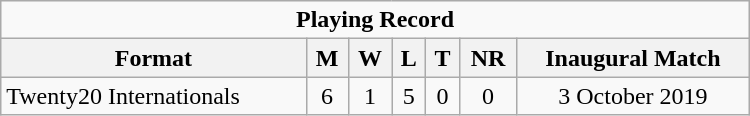<table class="wikitable" style="text-align: center; width: 500px;">
<tr>
<td colspan=7 align="center"><strong>Playing Record</strong></td>
</tr>
<tr>
<th>Format</th>
<th>M</th>
<th>W</th>
<th>L</th>
<th>T</th>
<th>NR</th>
<th>Inaugural Match</th>
</tr>
<tr>
<td align="left">Twenty20 Internationals</td>
<td>6</td>
<td>1</td>
<td>5</td>
<td>0</td>
<td>0</td>
<td>3 October 2019</td>
</tr>
</table>
